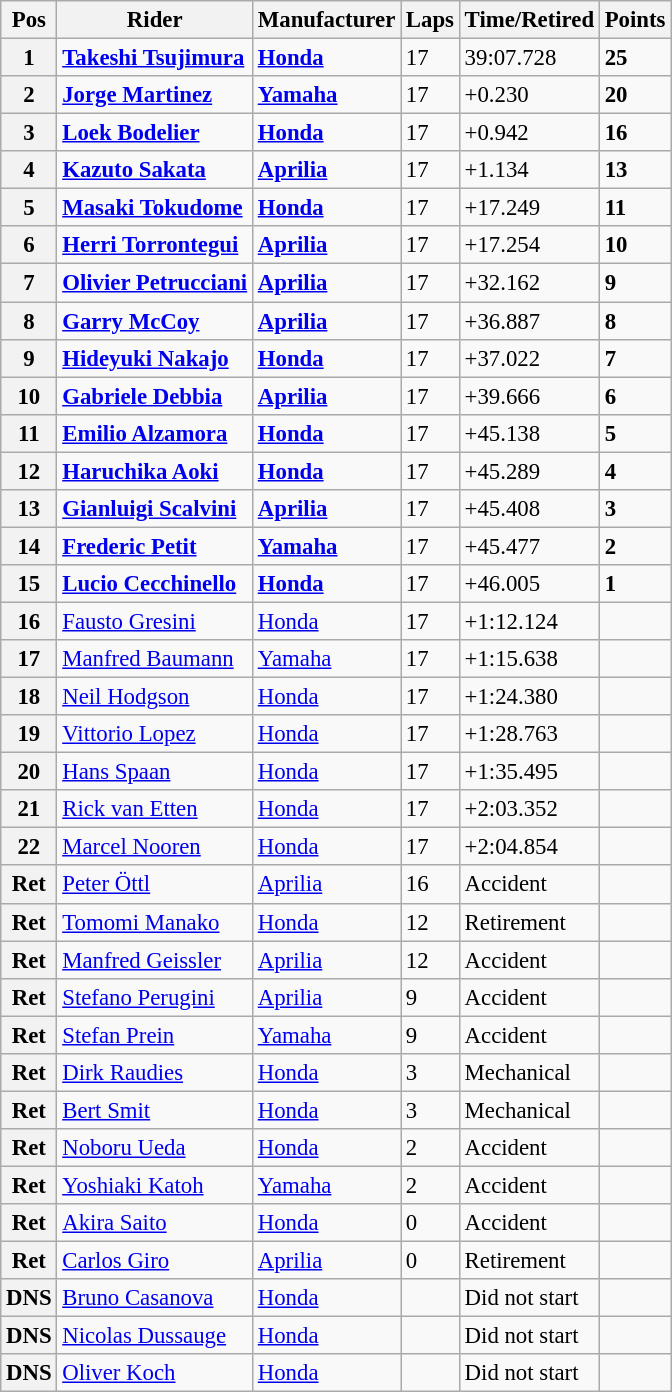<table class="wikitable" style="font-size: 95%;">
<tr>
<th>Pos</th>
<th>Rider</th>
<th>Manufacturer</th>
<th>Laps</th>
<th>Time/Retired</th>
<th>Points</th>
</tr>
<tr>
<th>1</th>
<td> <strong><a href='#'>Takeshi Tsujimura</a></strong></td>
<td><strong><a href='#'>Honda</a></strong></td>
<td>17</td>
<td>39:07.728</td>
<td><strong>25</strong></td>
</tr>
<tr>
<th>2</th>
<td> <strong><a href='#'>Jorge Martinez</a></strong></td>
<td><strong><a href='#'>Yamaha</a></strong></td>
<td>17</td>
<td>+0.230</td>
<td><strong>20</strong></td>
</tr>
<tr>
<th>3</th>
<td> <strong><a href='#'>Loek Bodelier</a></strong></td>
<td><strong><a href='#'>Honda</a></strong></td>
<td>17</td>
<td>+0.942</td>
<td><strong>16</strong></td>
</tr>
<tr>
<th>4</th>
<td> <strong><a href='#'>Kazuto Sakata</a></strong></td>
<td><strong><a href='#'>Aprilia</a></strong></td>
<td>17</td>
<td>+1.134</td>
<td><strong>13</strong></td>
</tr>
<tr>
<th>5</th>
<td> <strong><a href='#'>Masaki Tokudome</a></strong></td>
<td><strong><a href='#'>Honda</a></strong></td>
<td>17</td>
<td>+17.249</td>
<td><strong>11</strong></td>
</tr>
<tr>
<th>6</th>
<td> <strong><a href='#'>Herri Torrontegui</a></strong></td>
<td><strong><a href='#'>Aprilia</a></strong></td>
<td>17</td>
<td>+17.254</td>
<td><strong>10</strong></td>
</tr>
<tr>
<th>7</th>
<td> <strong><a href='#'>Olivier Petrucciani</a></strong></td>
<td><strong><a href='#'>Aprilia</a></strong></td>
<td>17</td>
<td>+32.162</td>
<td><strong>9</strong></td>
</tr>
<tr>
<th>8</th>
<td> <strong><a href='#'>Garry McCoy</a></strong></td>
<td><strong><a href='#'>Aprilia</a></strong></td>
<td>17</td>
<td>+36.887</td>
<td><strong>8</strong></td>
</tr>
<tr>
<th>9</th>
<td> <strong><a href='#'>Hideyuki Nakajo</a></strong></td>
<td><strong><a href='#'>Honda</a></strong></td>
<td>17</td>
<td>+37.022</td>
<td><strong>7</strong></td>
</tr>
<tr>
<th>10</th>
<td> <strong><a href='#'>Gabriele Debbia</a></strong></td>
<td><strong><a href='#'>Aprilia</a></strong></td>
<td>17</td>
<td>+39.666</td>
<td><strong>6</strong></td>
</tr>
<tr>
<th>11</th>
<td> <strong><a href='#'>Emilio Alzamora</a></strong></td>
<td><strong><a href='#'>Honda</a></strong></td>
<td>17</td>
<td>+45.138</td>
<td><strong>5</strong></td>
</tr>
<tr>
<th>12</th>
<td> <strong><a href='#'>Haruchika Aoki</a></strong></td>
<td><strong><a href='#'>Honda</a></strong></td>
<td>17</td>
<td>+45.289</td>
<td><strong>4</strong></td>
</tr>
<tr>
<th>13</th>
<td> <strong><a href='#'>Gianluigi Scalvini</a></strong></td>
<td><strong><a href='#'>Aprilia</a></strong></td>
<td>17</td>
<td>+45.408</td>
<td><strong>3</strong></td>
</tr>
<tr>
<th>14</th>
<td> <strong><a href='#'>Frederic Petit</a></strong></td>
<td><strong><a href='#'>Yamaha</a></strong></td>
<td>17</td>
<td>+45.477</td>
<td><strong>2</strong></td>
</tr>
<tr>
<th>15</th>
<td> <strong><a href='#'>Lucio Cecchinello</a></strong></td>
<td><strong><a href='#'>Honda</a></strong></td>
<td>17</td>
<td>+46.005</td>
<td><strong>1</strong></td>
</tr>
<tr>
<th>16</th>
<td> <a href='#'>Fausto Gresini</a></td>
<td><a href='#'>Honda</a></td>
<td>17</td>
<td>+1:12.124</td>
<td></td>
</tr>
<tr>
<th>17</th>
<td> <a href='#'>Manfred Baumann</a></td>
<td><a href='#'>Yamaha</a></td>
<td>17</td>
<td>+1:15.638</td>
<td></td>
</tr>
<tr>
<th>18</th>
<td> <a href='#'>Neil Hodgson</a></td>
<td><a href='#'>Honda</a></td>
<td>17</td>
<td>+1:24.380</td>
<td></td>
</tr>
<tr>
<th>19</th>
<td> <a href='#'>Vittorio Lopez</a></td>
<td><a href='#'>Honda</a></td>
<td>17</td>
<td>+1:28.763</td>
<td></td>
</tr>
<tr>
<th>20</th>
<td> <a href='#'>Hans Spaan</a></td>
<td><a href='#'>Honda</a></td>
<td>17</td>
<td>+1:35.495</td>
<td></td>
</tr>
<tr>
<th>21</th>
<td> <a href='#'>Rick van Etten</a></td>
<td><a href='#'>Honda</a></td>
<td>17</td>
<td>+2:03.352</td>
<td></td>
</tr>
<tr>
<th>22</th>
<td> <a href='#'>Marcel Nooren</a></td>
<td><a href='#'>Honda</a></td>
<td>17</td>
<td>+2:04.854</td>
<td></td>
</tr>
<tr>
<th>Ret</th>
<td> <a href='#'>Peter Öttl</a></td>
<td><a href='#'>Aprilia</a></td>
<td>16</td>
<td>Accident</td>
<td></td>
</tr>
<tr>
<th>Ret</th>
<td> <a href='#'>Tomomi Manako</a></td>
<td><a href='#'>Honda</a></td>
<td>12</td>
<td>Retirement</td>
<td></td>
</tr>
<tr>
<th>Ret</th>
<td> <a href='#'>Manfred Geissler</a></td>
<td><a href='#'>Aprilia</a></td>
<td>12</td>
<td>Accident</td>
<td></td>
</tr>
<tr>
<th>Ret</th>
<td> <a href='#'>Stefano Perugini</a></td>
<td><a href='#'>Aprilia</a></td>
<td>9</td>
<td>Accident</td>
<td></td>
</tr>
<tr>
<th>Ret</th>
<td> <a href='#'>Stefan Prein</a></td>
<td><a href='#'>Yamaha</a></td>
<td>9</td>
<td>Accident</td>
<td></td>
</tr>
<tr>
<th>Ret</th>
<td> <a href='#'>Dirk Raudies</a></td>
<td><a href='#'>Honda</a></td>
<td>3</td>
<td>Mechanical</td>
<td></td>
</tr>
<tr>
<th>Ret</th>
<td> <a href='#'>Bert Smit</a></td>
<td><a href='#'>Honda</a></td>
<td>3</td>
<td>Mechanical</td>
<td></td>
</tr>
<tr>
<th>Ret</th>
<td> <a href='#'>Noboru Ueda</a></td>
<td><a href='#'>Honda</a></td>
<td>2</td>
<td>Accident</td>
<td></td>
</tr>
<tr>
<th>Ret</th>
<td> <a href='#'>Yoshiaki Katoh</a></td>
<td><a href='#'>Yamaha</a></td>
<td>2</td>
<td>Accident</td>
<td></td>
</tr>
<tr>
<th>Ret</th>
<td> <a href='#'>Akira Saito</a></td>
<td><a href='#'>Honda</a></td>
<td>0</td>
<td>Accident</td>
<td></td>
</tr>
<tr>
<th>Ret</th>
<td> <a href='#'>Carlos Giro</a></td>
<td><a href='#'>Aprilia</a></td>
<td>0</td>
<td>Retirement</td>
<td></td>
</tr>
<tr>
<th>DNS</th>
<td> <a href='#'>Bruno Casanova</a></td>
<td><a href='#'>Honda</a></td>
<td></td>
<td>Did not start</td>
<td></td>
</tr>
<tr>
<th>DNS</th>
<td> <a href='#'>Nicolas Dussauge</a></td>
<td><a href='#'>Honda</a></td>
<td></td>
<td>Did not start</td>
<td></td>
</tr>
<tr>
<th>DNS</th>
<td> <a href='#'>Oliver Koch</a></td>
<td><a href='#'>Honda</a></td>
<td></td>
<td>Did not start</td>
<td></td>
</tr>
</table>
